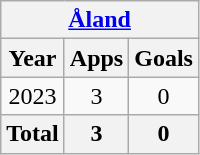<table class=wikitable style=text-align:center>
<tr>
<th colspan=4><a href='#'>Åland</a></th>
</tr>
<tr>
<th>Year</th>
<th>Apps</th>
<th>Goals</th>
</tr>
<tr>
<td>2023</td>
<td>3</td>
<td>0</td>
</tr>
<tr>
<th colspan=1>Total</th>
<th>3</th>
<th>0</th>
</tr>
</table>
